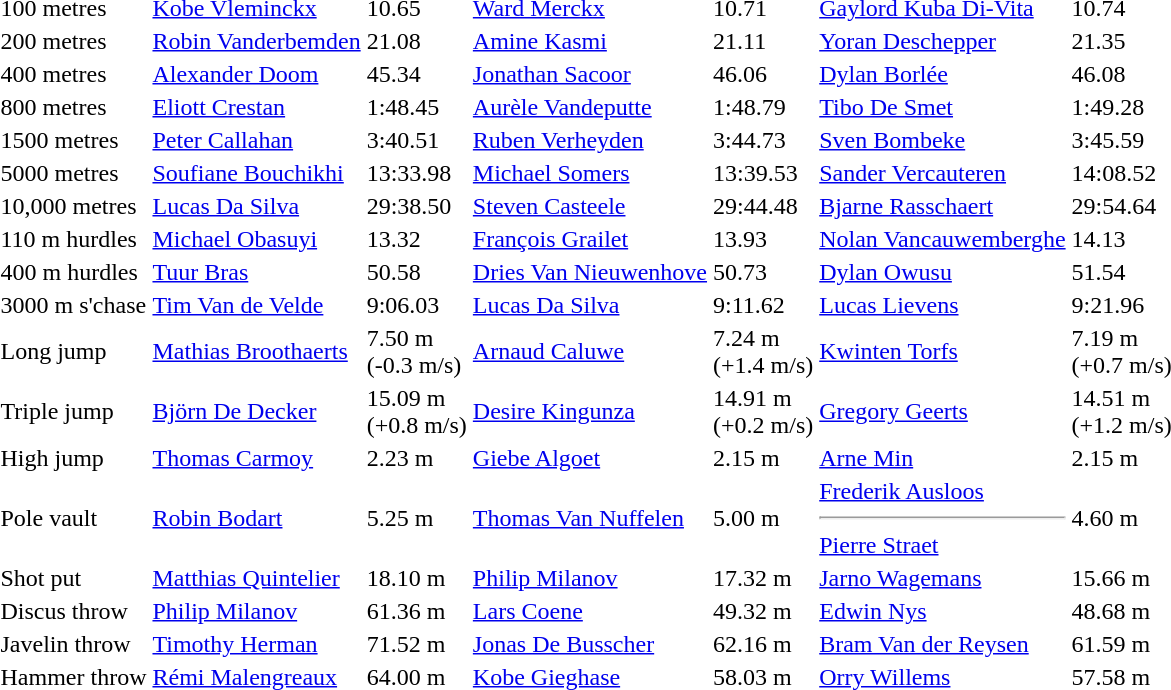<table>
<tr>
<td>100 metres</td>
<td><a href='#'>Kobe Vleminckx</a></td>
<td>10.65</td>
<td><a href='#'>Ward Merckx</a></td>
<td>10.71</td>
<td><a href='#'>Gaylord Kuba Di-Vita</a></td>
<td>10.74</td>
</tr>
<tr>
<td>200 metres</td>
<td><a href='#'>Robin Vanderbemden</a></td>
<td>21.08</td>
<td><a href='#'>Amine Kasmi</a></td>
<td>21.11</td>
<td><a href='#'>Yoran Deschepper</a></td>
<td>21.35</td>
</tr>
<tr>
<td>400 metres</td>
<td><a href='#'>Alexander Doom</a></td>
<td>45.34</td>
<td><a href='#'>Jonathan Sacoor</a></td>
<td>46.06</td>
<td><a href='#'>Dylan Borlée</a></td>
<td>46.08</td>
</tr>
<tr>
<td>800 metres</td>
<td><a href='#'>Eliott Crestan</a></td>
<td>1:48.45</td>
<td><a href='#'>Aurèle Vandeputte</a></td>
<td>1:48.79</td>
<td><a href='#'>Tibo De Smet</a></td>
<td>1:49.28</td>
</tr>
<tr>
<td>1500 metres</td>
<td><a href='#'>Peter Callahan</a></td>
<td>3:40.51</td>
<td><a href='#'>Ruben Verheyden</a></td>
<td>3:44.73</td>
<td><a href='#'>Sven Bombeke</a></td>
<td>3:45.59</td>
</tr>
<tr>
<td>5000 metres</td>
<td><a href='#'>Soufiane Bouchikhi</a></td>
<td>13:33.98</td>
<td><a href='#'>Michael Somers</a></td>
<td>13:39.53</td>
<td><a href='#'>Sander Vercauteren</a></td>
<td>14:08.52</td>
</tr>
<tr>
<td>10,000 metres</td>
<td><a href='#'>Lucas Da Silva</a></td>
<td>29:38.50</td>
<td><a href='#'>Steven Casteele</a></td>
<td>29:44.48</td>
<td><a href='#'>Bjarne Rasschaert</a></td>
<td>29:54.64</td>
</tr>
<tr>
<td>110 m hurdles</td>
<td><a href='#'>Michael Obasuyi</a></td>
<td>13.32</td>
<td><a href='#'>François Grailet</a></td>
<td>13.93</td>
<td><a href='#'>Nolan Vancauwemberghe</a></td>
<td>14.13</td>
</tr>
<tr>
<td>400 m hurdles</td>
<td><a href='#'>Tuur Bras</a></td>
<td>50.58</td>
<td><a href='#'>Dries Van Nieuwenhove</a></td>
<td>50.73</td>
<td><a href='#'>Dylan Owusu</a></td>
<td>51.54</td>
</tr>
<tr>
<td>3000 m s'chase</td>
<td><a href='#'>Tim Van de Velde</a></td>
<td>9:06.03</td>
<td><a href='#'>Lucas Da Silva</a></td>
<td>9:11.62</td>
<td><a href='#'>Lucas Lievens</a></td>
<td>9:21.96</td>
</tr>
<tr>
<td>Long jump</td>
<td><a href='#'>Mathias Broothaerts</a></td>
<td>7.50 m<br>(-0.3 m/s)</td>
<td><a href='#'>Arnaud Caluwe</a></td>
<td>7.24 m<br>(+1.4 m/s)</td>
<td><a href='#'>Kwinten Torfs</a></td>
<td>7.19 m<br>(+0.7 m/s)</td>
</tr>
<tr>
<td>Triple jump</td>
<td><a href='#'>Björn De Decker</a></td>
<td>15.09 m<br>(+0.8 m/s)</td>
<td><a href='#'>Desire Kingunza</a></td>
<td>14.91 m<br>(+0.2 m/s)</td>
<td><a href='#'>Gregory Geerts</a></td>
<td>14.51 m<br>(+1.2 m/s)</td>
</tr>
<tr>
<td>High jump</td>
<td><a href='#'>Thomas Carmoy</a></td>
<td>2.23 m</td>
<td><a href='#'>Giebe Algoet</a></td>
<td>2.15 m</td>
<td><a href='#'>Arne Min</a></td>
<td>2.15 m</td>
</tr>
<tr>
<td>Pole vault</td>
<td><a href='#'>Robin Bodart</a></td>
<td>5.25 m</td>
<td><a href='#'>Thomas Van Nuffelen</a></td>
<td>5.00 m</td>
<td><a href='#'>Frederik Ausloos</a><hr><a href='#'>Pierre Straet</a></td>
<td>4.60 m</td>
</tr>
<tr>
<td>Shot put</td>
<td><a href='#'>Matthias Quintelier</a></td>
<td>18.10 m</td>
<td><a href='#'>Philip Milanov</a></td>
<td>17.32 m</td>
<td><a href='#'>Jarno Wagemans</a></td>
<td>15.66 m</td>
</tr>
<tr>
<td>Discus throw</td>
<td><a href='#'>Philip Milanov</a></td>
<td>61.36 m</td>
<td><a href='#'>Lars Coene</a></td>
<td>49.32 m</td>
<td><a href='#'>Edwin Nys</a></td>
<td>48.68 m</td>
</tr>
<tr>
<td>Javelin throw</td>
<td><a href='#'>Timothy Herman</a></td>
<td>71.52 m</td>
<td><a href='#'>Jonas De Busscher</a></td>
<td>62.16 m</td>
<td><a href='#'>Bram Van der Reysen</a></td>
<td>61.59 m</td>
</tr>
<tr>
<td>Hammer throw</td>
<td><a href='#'>Rémi Malengreaux</a></td>
<td>64.00 m</td>
<td><a href='#'>Kobe Gieghase</a></td>
<td>58.03 m</td>
<td><a href='#'>Orry Willems</a></td>
<td>57.58 m</td>
</tr>
</table>
